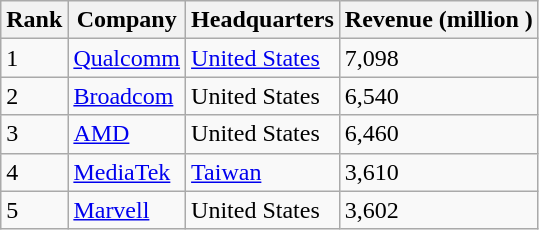<table class="wikitable">
<tr>
<th>Rank</th>
<th>Company</th>
<th>Headquarters</th>
<th>Revenue (million )</th>
</tr>
<tr>
<td>1</td>
<td><a href='#'>Qualcomm</a></td>
<td><a href='#'>United States</a></td>
<td>7,098</td>
</tr>
<tr>
<td>2</td>
<td><a href='#'>Broadcom</a></td>
<td>United States</td>
<td>6,540</td>
</tr>
<tr>
<td>3</td>
<td><a href='#'>AMD</a></td>
<td>United States</td>
<td>6,460</td>
</tr>
<tr>
<td>4</td>
<td><a href='#'>MediaTek</a></td>
<td><a href='#'>Taiwan</a></td>
<td>3,610</td>
</tr>
<tr>
<td>5</td>
<td><a href='#'>Marvell</a></td>
<td>United States</td>
<td>3,602</td>
</tr>
</table>
